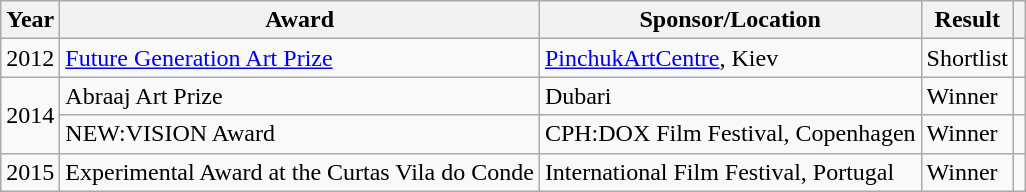<table class="wikitable">
<tr>
<th>Year</th>
<th>Award</th>
<th>Sponsor/Location</th>
<th>Result</th>
<th></th>
</tr>
<tr>
<td>2012</td>
<td><a href='#'>Future Generation Art Prize</a></td>
<td><a href='#'>PinchukArtCentre</a>, Kiev</td>
<td>Shortlist</td>
<td></td>
</tr>
<tr>
<td rowspan="2">2014</td>
<td>Abraaj Art Prize</td>
<td>Dubari</td>
<td>Winner</td>
<td></td>
</tr>
<tr>
<td>NEW:VISION Award</td>
<td>CPH:DOX Film Festival, Copenhagen</td>
<td>Winner</td>
<td></td>
</tr>
<tr>
<td>2015</td>
<td>Experimental Award at the Curtas Vila do Conde</td>
<td>International Film Festival, Portugal</td>
<td>Winner</td>
<td></td>
</tr>
</table>
